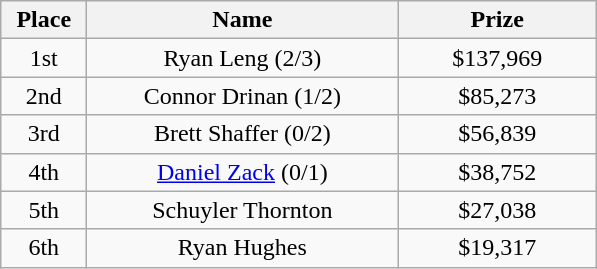<table class="wikitable">
<tr>
<th width="50">Place</th>
<th width="200">Name</th>
<th width="125">Prize</th>
</tr>
<tr>
<td align = "center">1st</td>
<td align = "center"> Ryan Leng (2/3)</td>
<td align="center">$137,969</td>
</tr>
<tr>
<td align = "center">2nd</td>
<td align = "center"> Connor Drinan (1/2)</td>
<td align="center">$85,273</td>
</tr>
<tr>
<td align = "center">3rd</td>
<td align = "center"> Brett Shaffer (0/2)</td>
<td align="center">$56,839</td>
</tr>
<tr>
<td align = "center">4th</td>
<td align = "center"> <a href='#'>Daniel Zack</a> (0/1)</td>
<td align="center">$38,752</td>
</tr>
<tr>
<td align = "center">5th</td>
<td align = "center"> Schuyler Thornton</td>
<td align="center">$27,038</td>
</tr>
<tr>
<td align = "center">6th</td>
<td align = "center"> Ryan Hughes</td>
<td align="center">$19,317</td>
</tr>
</table>
